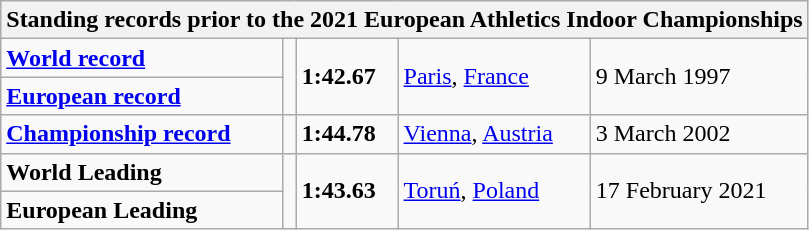<table class="wikitable">
<tr>
<th colspan="5">Standing records prior to the 2021 European Athletics Indoor Championships</th>
</tr>
<tr>
<td><strong><a href='#'>World record</a></strong></td>
<td rowspan="2"></td>
<td rowspan="2"><strong>1:42.67</strong></td>
<td rowspan="2"><a href='#'>Paris</a>, <a href='#'>France</a></td>
<td rowspan="2">9 March 1997</td>
</tr>
<tr>
<td><strong><a href='#'>European record</a></strong></td>
</tr>
<tr>
<td><strong><a href='#'>Championship record</a></strong></td>
<td></td>
<td><strong>1:44.78</strong></td>
<td><a href='#'>Vienna</a>, <a href='#'>Austria</a></td>
<td>3 March 2002</td>
</tr>
<tr>
<td><strong>World Leading</strong></td>
<td rowspan="2"></td>
<td rowspan="2"><strong>1:43.63</strong></td>
<td rowspan="2"><a href='#'>Toruń</a>, <a href='#'>Poland</a></td>
<td rowspan="2">17 February 2021</td>
</tr>
<tr>
<td><strong>European Leading</strong></td>
</tr>
</table>
